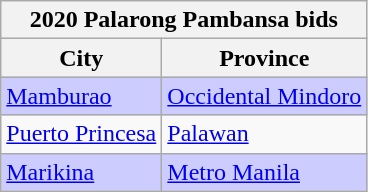<table class="wikitable sortable" style="text-align:left">
<tr>
<th colspan=3>2020 Palarong Pambansa bids</th>
</tr>
<tr>
<th>City</th>
<th>Province</th>
</tr>
<tr bgcolor=ccccff>
<td><a href='#'>Mamburao</a></td>
<td><a href='#'>Occidental Mindoro</a></td>
</tr>
<tr>
<td><a href='#'>Puerto Princesa</a></td>
<td><a href='#'>Palawan</a></td>
</tr>
<tr bgcolor=ccccff>
<td><a href='#'>Marikina</a></td>
<td><a href='#'>Metro Manila</a></td>
</tr>
</table>
